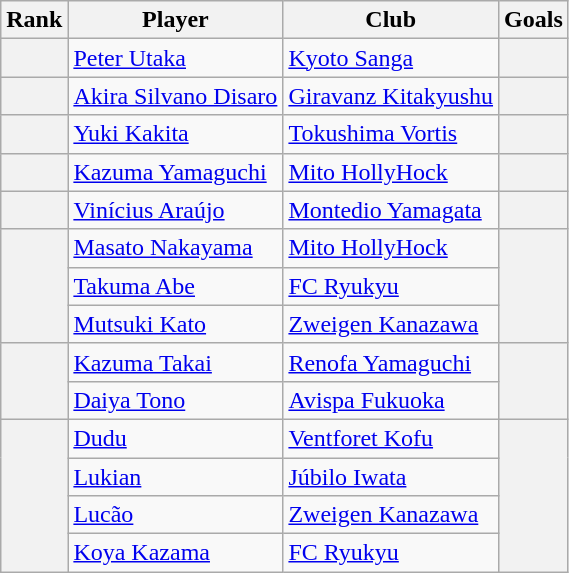<table class="wikitable" style="text-align:central">
<tr>
<th>Rank</th>
<th>Player</th>
<th>Club</th>
<th>Goals</th>
</tr>
<tr>
<th></th>
<td> <a href='#'>Peter Utaka</a></td>
<td><a href='#'>Kyoto Sanga</a></td>
<th></th>
</tr>
<tr>
<th></th>
<td> <a href='#'>Akira Silvano Disaro</a></td>
<td><a href='#'>Giravanz Kitakyushu</a></td>
<th></th>
</tr>
<tr>
<th></th>
<td> <a href='#'>Yuki Kakita</a></td>
<td><a href='#'>Tokushima Vortis</a></td>
<th></th>
</tr>
<tr>
<th></th>
<td> <a href='#'>Kazuma Yamaguchi</a></td>
<td><a href='#'>Mito HollyHock</a></td>
<th></th>
</tr>
<tr>
<th></th>
<td> <a href='#'>Vinícius Araújo</a></td>
<td><a href='#'>Montedio Yamagata</a></td>
<th></th>
</tr>
<tr>
<th rowspan="3"></th>
<td> <a href='#'>Masato Nakayama</a></td>
<td><a href='#'>Mito HollyHock</a></td>
<th rowspan="3"></th>
</tr>
<tr>
<td> <a href='#'>Takuma Abe</a></td>
<td><a href='#'>FC Ryukyu</a></td>
</tr>
<tr>
<td> <a href='#'>Mutsuki Kato</a></td>
<td><a href='#'>Zweigen Kanazawa</a></td>
</tr>
<tr>
<th rowspan="2"></th>
<td> <a href='#'>Kazuma Takai</a></td>
<td><a href='#'>Renofa Yamaguchi</a></td>
<th rowspan="2"></th>
</tr>
<tr>
<td> <a href='#'>Daiya Tono</a></td>
<td><a href='#'>Avispa Fukuoka</a></td>
</tr>
<tr>
<th rowspan="4"></th>
<td> <a href='#'>Dudu</a></td>
<td><a href='#'>Ventforet Kofu</a></td>
<th rowspan="4"></th>
</tr>
<tr>
<td> <a href='#'>Lukian</a></td>
<td><a href='#'>Júbilo Iwata</a></td>
</tr>
<tr>
<td> <a href='#'>Lucão</a></td>
<td><a href='#'>Zweigen Kanazawa</a></td>
</tr>
<tr>
<td> <a href='#'>Koya Kazama</a></td>
<td><a href='#'>FC Ryukyu</a></td>
</tr>
</table>
